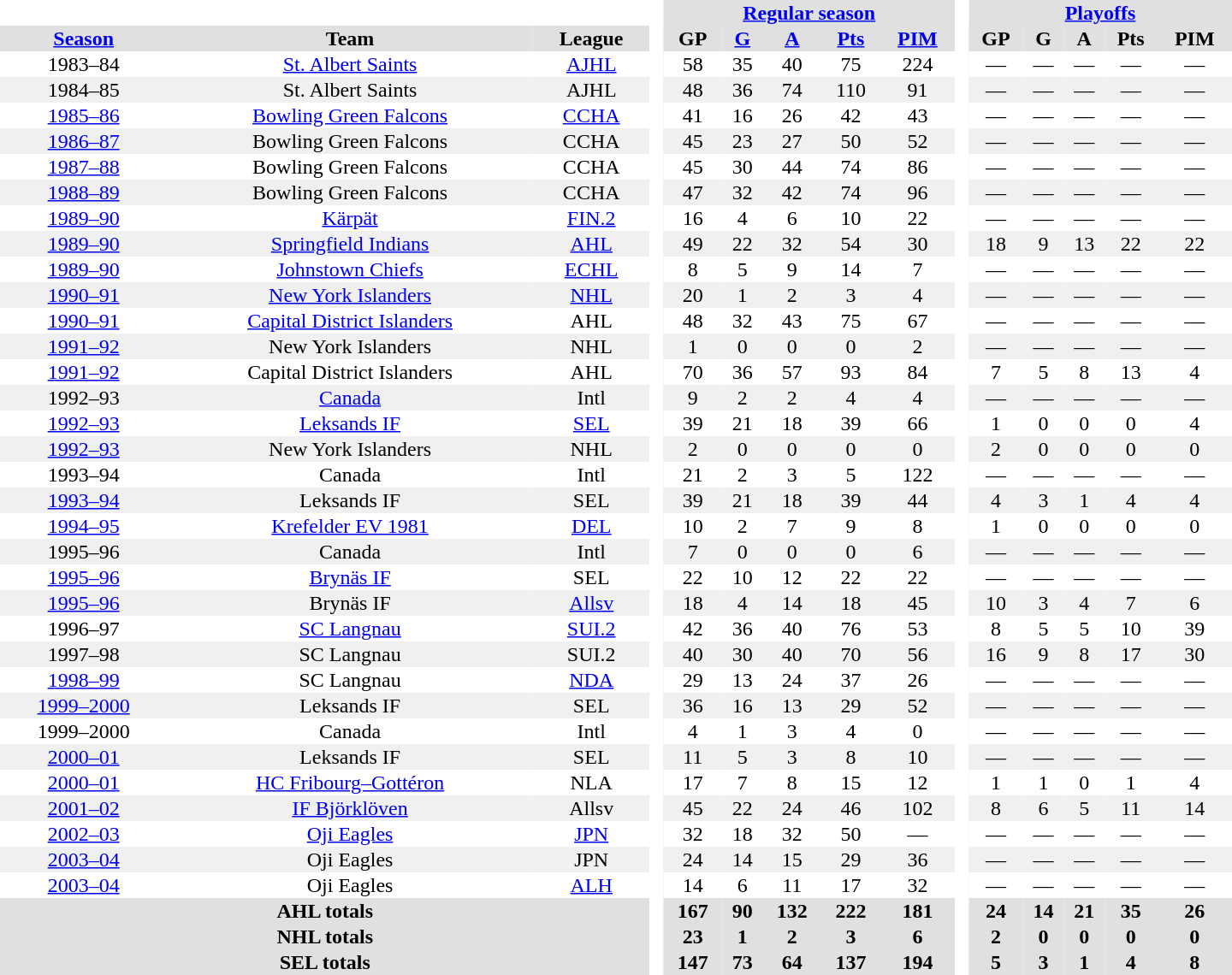<table border="0" cellpadding="1" cellspacing="0" style="text-align:center; width:60em">
<tr bgcolor="#e0e0e0">
<th colspan="3" bgcolor="#ffffff"> </th>
<th rowspan="99" bgcolor="#ffffff"> </th>
<th colspan="5"><a href='#'>Regular season</a></th>
<th rowspan="99" bgcolor="#ffffff"> </th>
<th colspan="5"><a href='#'>Playoffs</a></th>
</tr>
<tr bgcolor="#e0e0e0">
<th><a href='#'>Season</a></th>
<th>Team</th>
<th>League</th>
<th>GP</th>
<th><a href='#'>G</a></th>
<th><a href='#'>A</a></th>
<th><a href='#'>Pts</a></th>
<th><a href='#'>PIM</a></th>
<th>GP</th>
<th>G</th>
<th>A</th>
<th>Pts</th>
<th>PIM</th>
</tr>
<tr>
<td>1983–84</td>
<td><a href='#'>St. Albert Saints</a></td>
<td><a href='#'>AJHL</a></td>
<td>58</td>
<td>35</td>
<td>40</td>
<td>75</td>
<td>224</td>
<td>—</td>
<td>—</td>
<td>—</td>
<td>—</td>
<td>—</td>
</tr>
<tr bgcolor="#f0f0f0">
<td>1984–85</td>
<td>St. Albert Saints</td>
<td>AJHL</td>
<td>48</td>
<td>36</td>
<td>74</td>
<td>110</td>
<td>91</td>
<td>—</td>
<td>—</td>
<td>—</td>
<td>—</td>
<td>—</td>
</tr>
<tr>
<td><a href='#'>1985–86</a></td>
<td><a href='#'>Bowling Green Falcons</a></td>
<td><a href='#'>CCHA</a></td>
<td>41</td>
<td>16</td>
<td>26</td>
<td>42</td>
<td>43</td>
<td>—</td>
<td>—</td>
<td>—</td>
<td>—</td>
<td>—</td>
</tr>
<tr bgcolor="#f0f0f0">
<td><a href='#'>1986–87</a></td>
<td>Bowling Green Falcons</td>
<td>CCHA</td>
<td>45</td>
<td>23</td>
<td>27</td>
<td>50</td>
<td>52</td>
<td>—</td>
<td>—</td>
<td>—</td>
<td>—</td>
<td>—</td>
</tr>
<tr>
<td><a href='#'>1987–88</a></td>
<td>Bowling Green Falcons</td>
<td>CCHA</td>
<td>45</td>
<td>30</td>
<td>44</td>
<td>74</td>
<td>86</td>
<td>—</td>
<td>—</td>
<td>—</td>
<td>—</td>
<td>—</td>
</tr>
<tr bgcolor="#f0f0f0">
<td><a href='#'>1988–89</a></td>
<td>Bowling Green Falcons</td>
<td>CCHA</td>
<td>47</td>
<td>32</td>
<td>42</td>
<td>74</td>
<td>96</td>
<td>—</td>
<td>—</td>
<td>—</td>
<td>—</td>
<td>—</td>
</tr>
<tr>
<td><a href='#'>1989–90</a></td>
<td><a href='#'>Kärpät</a></td>
<td><a href='#'>FIN.2</a></td>
<td>16</td>
<td>4</td>
<td>6</td>
<td>10</td>
<td>22</td>
<td>—</td>
<td>—</td>
<td>—</td>
<td>—</td>
<td>—</td>
</tr>
<tr bgcolor="#f0f0f0">
<td><a href='#'>1989–90</a></td>
<td><a href='#'>Springfield Indians</a></td>
<td><a href='#'>AHL</a></td>
<td>49</td>
<td>22</td>
<td>32</td>
<td>54</td>
<td>30</td>
<td>18</td>
<td>9</td>
<td>13</td>
<td>22</td>
<td>22</td>
</tr>
<tr>
<td><a href='#'>1989–90</a></td>
<td><a href='#'>Johnstown Chiefs</a></td>
<td><a href='#'>ECHL</a></td>
<td>8</td>
<td>5</td>
<td>9</td>
<td>14</td>
<td>7</td>
<td>—</td>
<td>—</td>
<td>—</td>
<td>—</td>
<td>—</td>
</tr>
<tr bgcolor="#f0f0f0">
<td><a href='#'>1990–91</a></td>
<td><a href='#'>New York Islanders</a></td>
<td><a href='#'>NHL</a></td>
<td>20</td>
<td>1</td>
<td>2</td>
<td>3</td>
<td>4</td>
<td>—</td>
<td>—</td>
<td>—</td>
<td>—</td>
<td>—</td>
</tr>
<tr>
<td><a href='#'>1990–91</a></td>
<td><a href='#'>Capital District Islanders</a></td>
<td>AHL</td>
<td>48</td>
<td>32</td>
<td>43</td>
<td>75</td>
<td>67</td>
<td>—</td>
<td>—</td>
<td>—</td>
<td>—</td>
<td>—</td>
</tr>
<tr bgcolor="#f0f0f0">
<td><a href='#'>1991–92</a></td>
<td>New York Islanders</td>
<td>NHL</td>
<td>1</td>
<td>0</td>
<td>0</td>
<td>0</td>
<td>2</td>
<td>—</td>
<td>—</td>
<td>—</td>
<td>—</td>
<td>—</td>
</tr>
<tr>
<td><a href='#'>1991–92</a></td>
<td>Capital District Islanders</td>
<td>AHL</td>
<td>70</td>
<td>36</td>
<td>57</td>
<td>93</td>
<td>84</td>
<td>7</td>
<td>5</td>
<td>8</td>
<td>13</td>
<td>4</td>
</tr>
<tr bgcolor="#f0f0f0">
<td>1992–93</td>
<td><a href='#'>Canada</a></td>
<td>Intl</td>
<td>9</td>
<td>2</td>
<td>2</td>
<td>4</td>
<td>4</td>
<td>—</td>
<td>—</td>
<td>—</td>
<td>—</td>
<td>—</td>
</tr>
<tr>
<td><a href='#'>1992–93</a></td>
<td><a href='#'>Leksands IF</a></td>
<td><a href='#'>SEL</a></td>
<td>39</td>
<td>21</td>
<td>18</td>
<td>39</td>
<td>66</td>
<td>1</td>
<td>0</td>
<td>0</td>
<td>0</td>
<td>4</td>
</tr>
<tr bgcolor="#f0f0f0">
<td><a href='#'>1992–93</a></td>
<td>New York Islanders</td>
<td>NHL</td>
<td>2</td>
<td>0</td>
<td>0</td>
<td>0</td>
<td>0</td>
<td>2</td>
<td>0</td>
<td>0</td>
<td>0</td>
<td>0</td>
</tr>
<tr>
<td>1993–94</td>
<td>Canada</td>
<td>Intl</td>
<td>21</td>
<td>2</td>
<td>3</td>
<td>5</td>
<td>122</td>
<td>—</td>
<td>—</td>
<td>—</td>
<td>—</td>
<td>—</td>
</tr>
<tr bgcolor="#f0f0f0">
<td><a href='#'>1993–94</a></td>
<td>Leksands IF</td>
<td>SEL</td>
<td>39</td>
<td>21</td>
<td>18</td>
<td>39</td>
<td>44</td>
<td>4</td>
<td>3</td>
<td>1</td>
<td>4</td>
<td>4</td>
</tr>
<tr>
<td><a href='#'>1994–95</a></td>
<td><a href='#'>Krefelder EV 1981</a></td>
<td><a href='#'>DEL</a></td>
<td>10</td>
<td>2</td>
<td>7</td>
<td>9</td>
<td>8</td>
<td>1</td>
<td>0</td>
<td>0</td>
<td>0</td>
<td>0</td>
</tr>
<tr bgcolor="#f0f0f0">
<td>1995–96</td>
<td>Canada</td>
<td>Intl</td>
<td>7</td>
<td>0</td>
<td>0</td>
<td>0</td>
<td>6</td>
<td>—</td>
<td>—</td>
<td>—</td>
<td>—</td>
<td>—</td>
</tr>
<tr>
<td><a href='#'>1995–96</a></td>
<td><a href='#'>Brynäs IF</a></td>
<td>SEL</td>
<td>22</td>
<td>10</td>
<td>12</td>
<td>22</td>
<td>22</td>
<td>—</td>
<td>—</td>
<td>—</td>
<td>—</td>
<td>—</td>
</tr>
<tr bgcolor="#f0f0f0">
<td><a href='#'>1995–96</a></td>
<td>Brynäs IF</td>
<td><a href='#'>Allsv</a></td>
<td>18</td>
<td>4</td>
<td>14</td>
<td>18</td>
<td>45</td>
<td>10</td>
<td>3</td>
<td>4</td>
<td>7</td>
<td>6</td>
</tr>
<tr>
<td>1996–97</td>
<td><a href='#'>SC Langnau</a></td>
<td><a href='#'>SUI.2</a></td>
<td>42</td>
<td>36</td>
<td>40</td>
<td>76</td>
<td>53</td>
<td>8</td>
<td>5</td>
<td>5</td>
<td>10</td>
<td>39</td>
</tr>
<tr bgcolor="#f0f0f0">
<td>1997–98</td>
<td>SC Langnau</td>
<td>SUI.2</td>
<td>40</td>
<td>30</td>
<td>40</td>
<td>70</td>
<td>56</td>
<td>16</td>
<td>9</td>
<td>8</td>
<td>17</td>
<td>30</td>
</tr>
<tr>
<td><a href='#'>1998–99</a></td>
<td>SC Langnau</td>
<td><a href='#'>NDA</a></td>
<td>29</td>
<td>13</td>
<td>24</td>
<td>37</td>
<td>26</td>
<td>—</td>
<td>—</td>
<td>—</td>
<td>—</td>
<td>—</td>
</tr>
<tr bgcolor="#f0f0f0">
<td><a href='#'>1999–2000</a></td>
<td>Leksands IF</td>
<td>SEL</td>
<td>36</td>
<td>16</td>
<td>13</td>
<td>29</td>
<td>52</td>
<td>—</td>
<td>—</td>
<td>—</td>
<td>—</td>
<td>—</td>
</tr>
<tr>
<td>1999–2000</td>
<td>Canada</td>
<td>Intl</td>
<td>4</td>
<td>1</td>
<td>3</td>
<td>4</td>
<td>0</td>
<td>—</td>
<td>—</td>
<td>—</td>
<td>—</td>
<td>—</td>
</tr>
<tr bgcolor="#f0f0f0">
<td><a href='#'>2000–01</a></td>
<td>Leksands IF</td>
<td>SEL</td>
<td>11</td>
<td>5</td>
<td>3</td>
<td>8</td>
<td>10</td>
<td>—</td>
<td>—</td>
<td>—</td>
<td>—</td>
<td>—</td>
</tr>
<tr>
<td><a href='#'>2000–01</a></td>
<td><a href='#'>HC Fribourg–Gottéron</a></td>
<td>NLA</td>
<td>17</td>
<td>7</td>
<td>8</td>
<td>15</td>
<td>12</td>
<td>1</td>
<td>1</td>
<td>0</td>
<td>1</td>
<td>4</td>
</tr>
<tr bgcolor="#f0f0f0">
<td><a href='#'>2001–02</a></td>
<td><a href='#'>IF Björklöven</a></td>
<td>Allsv</td>
<td>45</td>
<td>22</td>
<td>24</td>
<td>46</td>
<td>102</td>
<td>8</td>
<td>6</td>
<td>5</td>
<td>11</td>
<td>14</td>
</tr>
<tr>
<td><a href='#'>2002–03</a></td>
<td><a href='#'>Oji Eagles</a></td>
<td><a href='#'>JPN</a></td>
<td>32</td>
<td>18</td>
<td>32</td>
<td>50</td>
<td>—</td>
<td>—</td>
<td>—</td>
<td>—</td>
<td>—</td>
<td>—</td>
</tr>
<tr bgcolor="#f0f0f0">
<td><a href='#'>2003–04</a></td>
<td>Oji Eagles</td>
<td>JPN</td>
<td>24</td>
<td>14</td>
<td>15</td>
<td>29</td>
<td>36</td>
<td>—</td>
<td>—</td>
<td>—</td>
<td>—</td>
<td>—</td>
</tr>
<tr>
<td><a href='#'>2003–04</a></td>
<td>Oji Eagles</td>
<td><a href='#'>ALH</a></td>
<td>14</td>
<td>6</td>
<td>11</td>
<td>17</td>
<td>32</td>
<td>—</td>
<td>—</td>
<td>—</td>
<td>—</td>
<td>—</td>
</tr>
<tr bgcolor="#e0e0e0">
<th colspan="3">AHL totals</th>
<th>167</th>
<th>90</th>
<th>132</th>
<th>222</th>
<th>181</th>
<th>24</th>
<th>14</th>
<th>21</th>
<th>35</th>
<th>26</th>
</tr>
<tr bgcolor="#e0e0e0">
<th colspan="3">NHL totals</th>
<th>23</th>
<th>1</th>
<th>2</th>
<th>3</th>
<th>6</th>
<th>2</th>
<th>0</th>
<th>0</th>
<th>0</th>
<th>0</th>
</tr>
<tr bgcolor="#e0e0e0">
<th colspan="3">SEL totals</th>
<th>147</th>
<th>73</th>
<th>64</th>
<th>137</th>
<th>194</th>
<th>5</th>
<th>3</th>
<th>1</th>
<th>4</th>
<th>8</th>
</tr>
</table>
